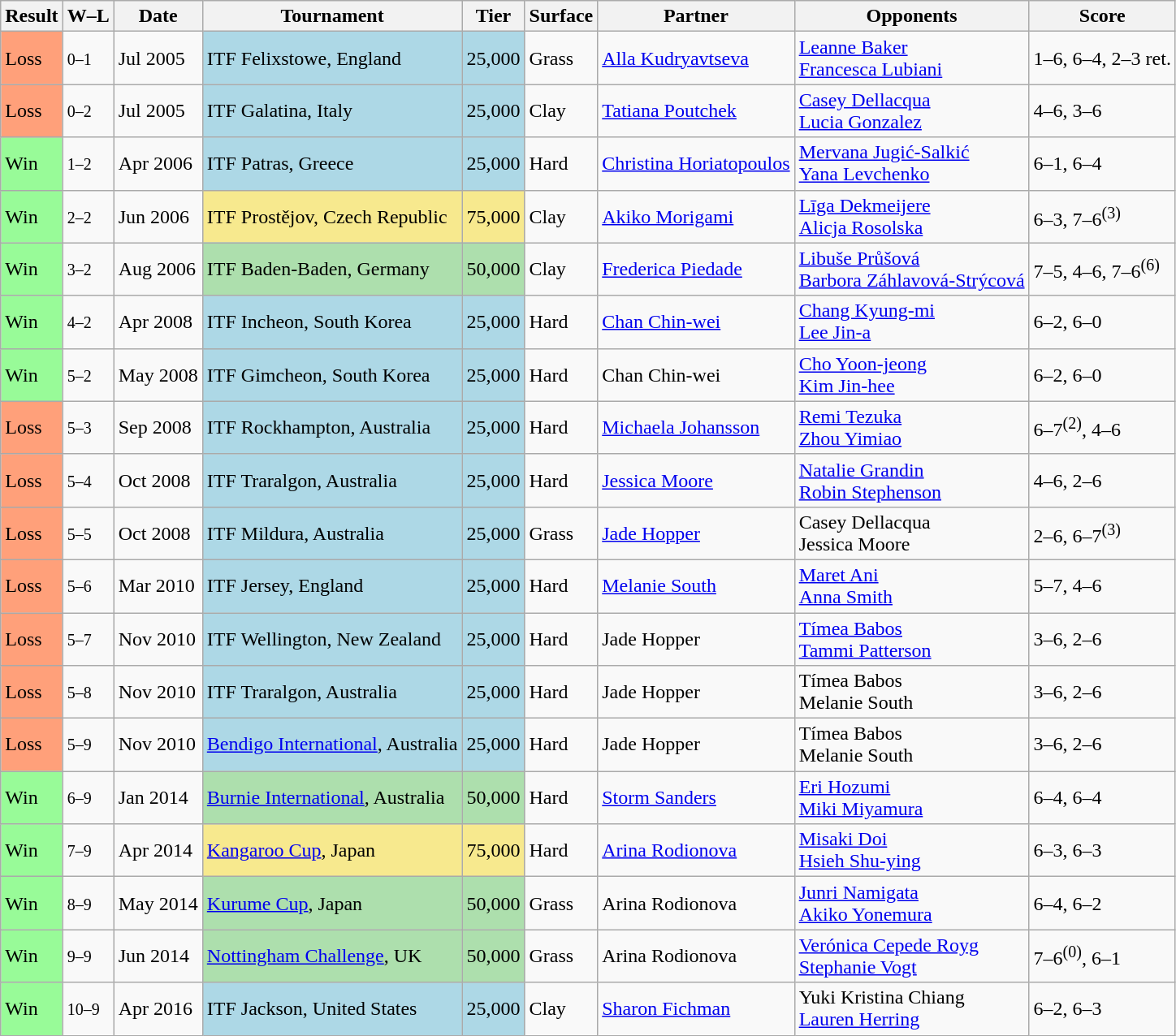<table class="sortable wikitable">
<tr>
<th>Result</th>
<th class="unsortable">W–L</th>
<th>Date</th>
<th>Tournament</th>
<th>Tier</th>
<th>Surface</th>
<th>Partner</th>
<th>Opponents</th>
<th class="unsortable">Score</th>
</tr>
<tr>
<td bgcolor=#ffa07a>Loss</td>
<td><small>0–1</small></td>
<td>Jul 2005</td>
<td style="background:lightblue;">ITF Felixstowe, England</td>
<td style="background:lightblue;">25,000</td>
<td>Grass</td>
<td> <a href='#'>Alla Kudryavtseva</a></td>
<td> <a href='#'>Leanne Baker</a> <br>  <a href='#'>Francesca Lubiani</a></td>
<td>1–6, 6–4, 2–3 ret.</td>
</tr>
<tr>
<td bgcolor=#ffa07a>Loss</td>
<td><small>0–2</small></td>
<td>Jul 2005</td>
<td style="background:lightblue;">ITF Galatina, Italy</td>
<td style="background:lightblue;">25,000</td>
<td>Clay</td>
<td> <a href='#'>Tatiana Poutchek</a></td>
<td> <a href='#'>Casey Dellacqua</a> <br>  <a href='#'>Lucia Gonzalez</a></td>
<td>4–6, 3–6</td>
</tr>
<tr>
<td bgcolor=#98fb98>Win</td>
<td><small>1–2</small></td>
<td>Apr 2006</td>
<td style="background:lightblue;">ITF Patras, Greece</td>
<td style="background:lightblue;">25,000</td>
<td>Hard</td>
<td> <a href='#'>Christina Horiatopoulos</a></td>
<td> <a href='#'>Mervana Jugić-Salkić</a> <br>  <a href='#'>Yana Levchenko</a></td>
<td>6–1, 6–4</td>
</tr>
<tr>
<td bgcolor=#98fb98>Win</td>
<td><small>2–2</small></td>
<td>Jun 2006</td>
<td style="background:#f7e98e;">ITF Prostějov, Czech Republic</td>
<td style="background:#f7e98e;">75,000</td>
<td>Clay</td>
<td> <a href='#'>Akiko Morigami</a></td>
<td> <a href='#'>Līga Dekmeijere</a> <br>  <a href='#'>Alicja Rosolska</a></td>
<td>6–3, 7–6<sup>(3)</sup></td>
</tr>
<tr>
<td bgcolor=#98fb98>Win</td>
<td><small>3–2</small></td>
<td>Aug 2006</td>
<td style="background:#addfad;">ITF Baden-Baden, Germany</td>
<td style="background:#addfad;">50,000</td>
<td>Clay</td>
<td> <a href='#'>Frederica Piedade</a></td>
<td> <a href='#'>Libuše Průšová</a> <br>  <a href='#'>Barbora Záhlavová-Strýcová</a></td>
<td>7–5, 4–6, 7–6<sup>(6)</sup></td>
</tr>
<tr>
<td bgcolor=#98fb98>Win</td>
<td><small>4–2</small></td>
<td>Apr 2008</td>
<td style="background:lightblue;">ITF Incheon, South Korea</td>
<td style="background:lightblue;">25,000</td>
<td>Hard</td>
<td> <a href='#'>Chan Chin-wei</a></td>
<td> <a href='#'>Chang Kyung-mi</a> <br>  <a href='#'>Lee Jin-a</a></td>
<td>6–2, 6–0</td>
</tr>
<tr>
<td bgcolor=#98fb98>Win</td>
<td><small>5–2</small></td>
<td>May 2008</td>
<td style="background:lightblue;">ITF Gimcheon, South Korea</td>
<td style="background:lightblue;">25,000</td>
<td>Hard</td>
<td> Chan Chin-wei</td>
<td> <a href='#'>Cho Yoon-jeong</a> <br>  <a href='#'>Kim Jin-hee</a></td>
<td>6–2, 6–0</td>
</tr>
<tr>
<td bgcolor=#ffa07a>Loss</td>
<td><small>5–3</small></td>
<td>Sep 2008</td>
<td style="background:lightblue;">ITF Rockhampton, Australia</td>
<td style="background:lightblue;">25,000</td>
<td>Hard</td>
<td> <a href='#'>Michaela Johansson</a></td>
<td> <a href='#'>Remi Tezuka</a> <br>  <a href='#'>Zhou Yimiao</a></td>
<td>6–7<sup>(2)</sup>, 4–6</td>
</tr>
<tr>
<td bgcolor=#ffa07a>Loss</td>
<td><small>5–4</small></td>
<td>Oct 2008</td>
<td style="background:lightblue;">ITF Traralgon, Australia</td>
<td style="background:lightblue;">25,000</td>
<td>Hard</td>
<td> <a href='#'>Jessica Moore</a></td>
<td> <a href='#'>Natalie Grandin</a> <br>  <a href='#'>Robin Stephenson</a></td>
<td>4–6, 2–6</td>
</tr>
<tr>
<td bgcolor=#ffa07a>Loss</td>
<td><small>5–5</small></td>
<td>Oct 2008</td>
<td style="background:lightblue;">ITF Mildura, Australia</td>
<td style="background:lightblue;">25,000</td>
<td>Grass</td>
<td> <a href='#'>Jade Hopper</a></td>
<td> Casey Dellacqua <br>  Jessica Moore</td>
<td>2–6, 6–7<sup>(3)</sup></td>
</tr>
<tr>
<td bgcolor=#ffa07a>Loss</td>
<td><small>5–6</small></td>
<td>Mar 2010</td>
<td style="background:lightblue;">ITF Jersey, England</td>
<td style="background:lightblue;">25,000</td>
<td>Hard</td>
<td> <a href='#'>Melanie South</a></td>
<td> <a href='#'>Maret Ani</a> <br>  <a href='#'>Anna Smith</a></td>
<td>5–7, 4–6</td>
</tr>
<tr>
<td bgcolor=#ffa07a>Loss</td>
<td><small>5–7</small></td>
<td>Nov 2010</td>
<td style="background:lightblue;">ITF Wellington, New Zealand</td>
<td style="background:lightblue;">25,000</td>
<td>Hard</td>
<td> Jade Hopper</td>
<td> <a href='#'>Tímea Babos</a> <br>  <a href='#'>Tammi Patterson</a></td>
<td>3–6, 2–6</td>
</tr>
<tr>
<td bgcolor=#ffa07a>Loss</td>
<td><small>5–8</small></td>
<td>Nov 2010</td>
<td style="background:lightblue;">ITF Traralgon, Australia</td>
<td style="background:lightblue;">25,000</td>
<td>Hard</td>
<td> Jade Hopper</td>
<td> Tímea Babos <br>  Melanie South</td>
<td>3–6, 2–6</td>
</tr>
<tr>
<td bgcolor=#ffa07a>Loss</td>
<td><small>5–9</small></td>
<td>Nov 2010</td>
<td style="background:lightblue;"><a href='#'>Bendigo International</a>, Australia</td>
<td style="background:lightblue;">25,000</td>
<td>Hard</td>
<td> Jade Hopper</td>
<td> Tímea Babos <br>  Melanie South</td>
<td>3–6, 2–6</td>
</tr>
<tr>
<td style="background:#98fb98;">Win</td>
<td><small>6–9</small></td>
<td>Jan 2014</td>
<td style="background:#addfad;"><a href='#'>Burnie International</a>, Australia</td>
<td style="background:#addfad;">50,000</td>
<td>Hard</td>
<td> <a href='#'>Storm Sanders</a></td>
<td> <a href='#'>Eri Hozumi</a> <br>  <a href='#'>Miki Miyamura</a></td>
<td>6–4, 6–4</td>
</tr>
<tr>
<td bgcolor="98FB98">Win</td>
<td><small>7–9</small></td>
<td>Apr 2014</td>
<td style="background:#f7e98e;"><a href='#'>Kangaroo Cup</a>, Japan</td>
<td style="background:#f7e98e;">75,000</td>
<td>Hard</td>
<td> <a href='#'>Arina Rodionova</a></td>
<td> <a href='#'>Misaki Doi</a> <br>  <a href='#'>Hsieh Shu-ying</a></td>
<td>6–3, 6–3</td>
</tr>
<tr>
<td bgcolor=#98fb98>Win</td>
<td><small>8–9</small></td>
<td>May 2014</td>
<td style="background:#addfad;"><a href='#'>Kurume Cup</a>, Japan</td>
<td style="background:#addfad;">50,000</td>
<td>Grass</td>
<td> Arina Rodionova</td>
<td> <a href='#'>Junri Namigata</a> <br>  <a href='#'>Akiko Yonemura</a></td>
<td>6–4, 6–2</td>
</tr>
<tr>
<td style="background:#98fb98;">Win</td>
<td><small>9–9</small></td>
<td>Jun 2014</td>
<td style="background:#addfad;"><a href='#'>Nottingham Challenge</a>, UK</td>
<td style="background:#addfad;">50,000</td>
<td>Grass</td>
<td> Arina Rodionova</td>
<td> <a href='#'>Verónica Cepede Royg</a> <br>  <a href='#'>Stephanie Vogt</a></td>
<td>7–6<sup>(0)</sup>, 6–1</td>
</tr>
<tr>
<td bgcolor=#98fb98>Win</td>
<td><small>10–9</small></td>
<td>Apr 2016</td>
<td style="background:lightblue;">ITF Jackson, United States</td>
<td style="background:lightblue;">25,000</td>
<td>Clay</td>
<td> <a href='#'>Sharon Fichman</a></td>
<td> Yuki Kristina Chiang <br>  <a href='#'>Lauren Herring</a></td>
<td>6–2, 6–3</td>
</tr>
</table>
